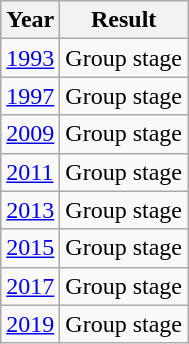<table class="wikitable">
<tr>
<th>Year</th>
<th>Result</th>
</tr>
<tr>
<td> <a href='#'>1993</a></td>
<td>Group stage</td>
</tr>
<tr>
<td> <a href='#'>1997</a></td>
<td>Group stage</td>
</tr>
<tr>
<td> <a href='#'>2009</a></td>
<td>Group stage</td>
</tr>
<tr>
<td> <a href='#'>2011</a></td>
<td>Group stage</td>
</tr>
<tr>
<td> <a href='#'>2013</a></td>
<td>Group stage</td>
</tr>
<tr>
<td> <a href='#'>2015</a></td>
<td>Group stage</td>
</tr>
<tr>
<td> <a href='#'>2017</a></td>
<td>Group stage</td>
</tr>
<tr>
<td> <a href='#'>2019</a></td>
<td>Group stage</td>
</tr>
</table>
